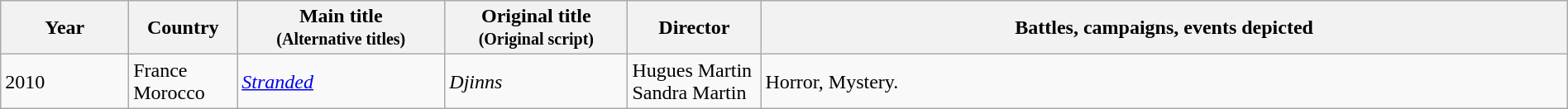<table class="wikitable sortable" style="width:100%;">
<tr>
<th class="unsortable">Year</th>
<th width= 80>Country</th>
<th width=160>Main title<br><small>(Alternative titles)</small></th>
<th width=140>Original title<br><small>(Original script)</small></th>
<th width=100>Director</th>
<th class="unsortable">Battles, campaigns, events depicted</th>
</tr>
<tr>
<td>2010</td>
<td>France<br>Morocco</td>
<td><em><a href='#'>Stranded</a></em></td>
<td><em>Djinns</em></td>
<td>Hugues Martin<br>Sandra Martin</td>
<td>Horror, Mystery.</td>
</tr>
</table>
